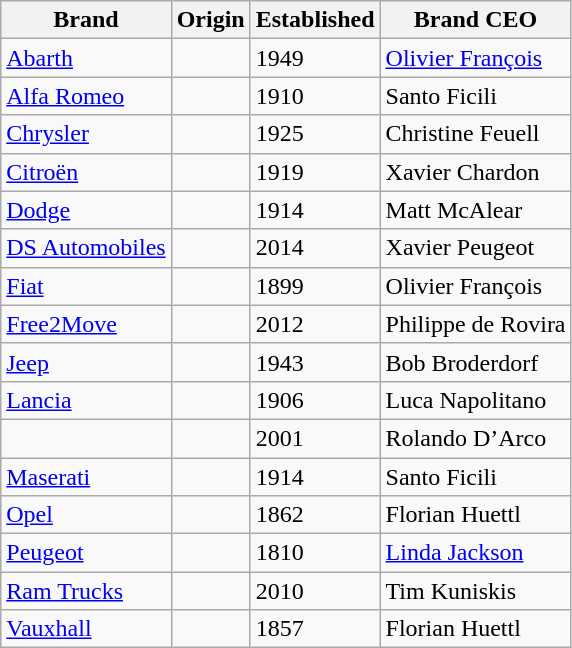<table class="wikitable sortable plainrowheaders">
<tr>
<th scope="col">Brand</th>
<th scope="col">Origin</th>
<th scope="col">Established</th>
<th scope="col">Brand CEO</th>
</tr>
<tr>
<td><a href='#'>Abarth</a></td>
<td></td>
<td>1949</td>
<td><a href='#'>Olivier François</a></td>
</tr>
<tr>
<td><a href='#'>Alfa Romeo</a></td>
<td></td>
<td>1910</td>
<td>Santo Ficili</td>
</tr>
<tr>
<td><a href='#'>Chrysler</a></td>
<td></td>
<td>1925</td>
<td>Christine Feuell</td>
</tr>
<tr>
<td><a href='#'>Citroën</a></td>
<td></td>
<td>1919</td>
<td>Xavier Chardon</td>
</tr>
<tr>
<td><a href='#'>Dodge</a></td>
<td></td>
<td>1914</td>
<td>Matt McAlear</td>
</tr>
<tr>
<td><a href='#'>DS Automobiles</a></td>
<td></td>
<td>2014</td>
<td>Xavier Peugeot</td>
</tr>
<tr>
<td><a href='#'>Fiat</a></td>
<td></td>
<td>1899</td>
<td>Olivier François</td>
</tr>
<tr>
<td><a href='#'>Free2Move</a></td>
<td></td>
<td>2012</td>
<td>Philippe de Rovira</td>
</tr>
<tr>
<td><a href='#'>Jeep</a></td>
<td></td>
<td>1943</td>
<td>Bob Broderdorf</td>
</tr>
<tr>
<td><a href='#'>Lancia</a></td>
<td></td>
<td>1906</td>
<td>Luca Napolitano</td>
</tr>
<tr>
<td></td>
<td></td>
<td>2001</td>
<td>Rolando D’Arco</td>
</tr>
<tr>
<td><a href='#'>Maserati</a></td>
<td></td>
<td>1914</td>
<td>Santo Ficili</td>
</tr>
<tr>
<td><a href='#'>Opel</a></td>
<td></td>
<td>1862</td>
<td>Florian Huettl</td>
</tr>
<tr>
<td><a href='#'>Peugeot</a></td>
<td></td>
<td>1810</td>
<td><a href='#'>Linda Jackson</a></td>
</tr>
<tr>
<td><a href='#'>Ram Trucks</a></td>
<td></td>
<td>2010</td>
<td>Tim Kuniskis</td>
</tr>
<tr>
<td><a href='#'>Vauxhall</a></td>
<td></td>
<td>1857</td>
<td>Florian Huettl</td>
</tr>
</table>
